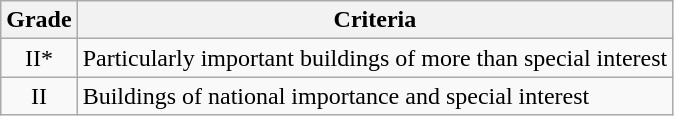<table class="wikitable">
<tr>
<th>Grade</th>
<th>Criteria</th>
</tr>
<tr>
<td align="center" >II*</td>
<td>Particularly important buildings of more than special interest</td>
</tr>
<tr>
<td align="center" >II</td>
<td>Buildings of national importance and special interest</td>
</tr>
</table>
